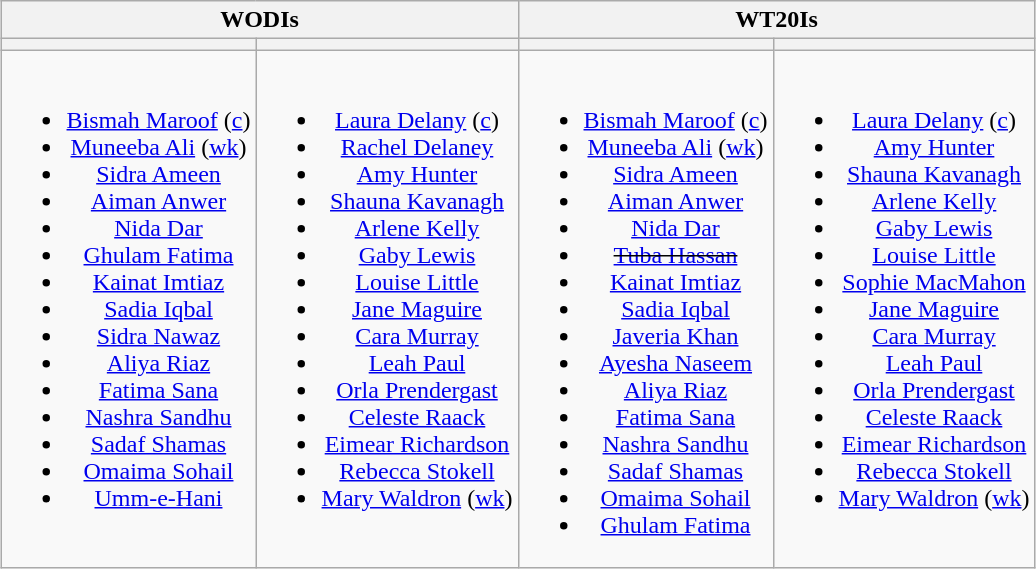<table class="wikitable" style="text-align:center; margin:auto">
<tr>
<th colspan=2>WODIs</th>
<th colspan=2>WT20Is</th>
</tr>
<tr>
<th></th>
<th></th>
<th></th>
<th></th>
</tr>
<tr style="vertical-align:top">
<td><br><ul><li><a href='#'>Bismah Maroof</a> (<a href='#'>c</a>)</li><li><a href='#'>Muneeba Ali</a> (<a href='#'>wk</a>)</li><li><a href='#'>Sidra Ameen</a></li><li><a href='#'>Aiman Anwer</a></li><li><a href='#'>Nida Dar</a></li><li><a href='#'>Ghulam Fatima</a></li><li><a href='#'>Kainat Imtiaz</a></li><li><a href='#'>Sadia Iqbal</a></li><li><a href='#'>Sidra Nawaz</a></li><li><a href='#'>Aliya Riaz</a></li><li><a href='#'>Fatima Sana</a></li><li><a href='#'>Nashra Sandhu</a></li><li><a href='#'>Sadaf Shamas</a></li><li><a href='#'>Omaima Sohail</a></li><li><a href='#'>Umm-e-Hani</a></li></ul></td>
<td><br><ul><li><a href='#'>Laura Delany</a> (<a href='#'>c</a>)</li><li><a href='#'>Rachel Delaney</a></li><li><a href='#'>Amy Hunter</a></li><li><a href='#'>Shauna Kavanagh</a></li><li><a href='#'>Arlene Kelly</a></li><li><a href='#'>Gaby Lewis</a></li><li><a href='#'>Louise Little</a></li><li><a href='#'>Jane Maguire</a></li><li><a href='#'>Cara Murray</a></li><li><a href='#'>Leah Paul</a></li><li><a href='#'>Orla Prendergast</a></li><li><a href='#'>Celeste Raack</a></li><li><a href='#'>Eimear Richardson</a></li><li><a href='#'>Rebecca Stokell</a></li><li><a href='#'>Mary Waldron</a> (<a href='#'>wk</a>)</li></ul></td>
<td><br><ul><li><a href='#'>Bismah Maroof</a> (<a href='#'>c</a>)</li><li><a href='#'>Muneeba Ali</a> (<a href='#'>wk</a>)</li><li><a href='#'>Sidra Ameen</a></li><li><a href='#'>Aiman Anwer</a></li><li><a href='#'>Nida Dar</a></li><li><s><a href='#'>Tuba Hassan</a></s></li><li><a href='#'>Kainat Imtiaz</a></li><li><a href='#'>Sadia Iqbal</a></li><li><a href='#'>Javeria Khan</a></li><li><a href='#'>Ayesha Naseem</a></li><li><a href='#'>Aliya Riaz</a></li><li><a href='#'>Fatima Sana</a></li><li><a href='#'>Nashra Sandhu</a></li><li><a href='#'>Sadaf Shamas</a></li><li><a href='#'>Omaima Sohail</a></li><li><a href='#'>Ghulam Fatima</a></li></ul></td>
<td><br><ul><li><a href='#'>Laura Delany</a> (<a href='#'>c</a>)</li><li><a href='#'>Amy Hunter</a></li><li><a href='#'>Shauna Kavanagh</a></li><li><a href='#'>Arlene Kelly</a></li><li><a href='#'>Gaby Lewis</a></li><li><a href='#'>Louise Little</a></li><li><a href='#'>Sophie MacMahon</a></li><li><a href='#'>Jane Maguire</a></li><li><a href='#'>Cara Murray</a></li><li><a href='#'>Leah Paul</a></li><li><a href='#'>Orla Prendergast</a></li><li><a href='#'>Celeste Raack</a></li><li><a href='#'>Eimear Richardson</a></li><li><a href='#'>Rebecca Stokell</a></li><li><a href='#'>Mary Waldron</a> (<a href='#'>wk</a>)</li></ul></td>
</tr>
</table>
